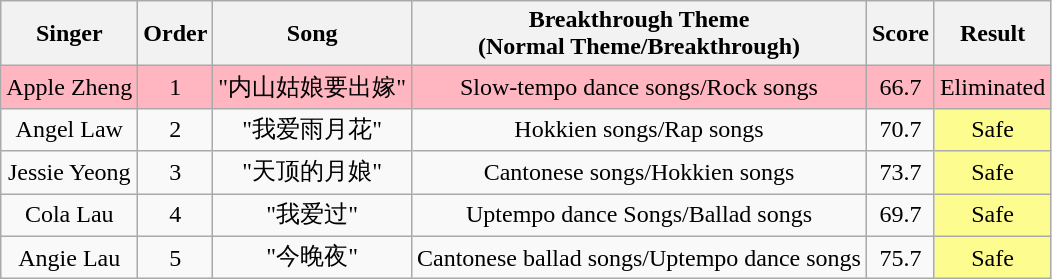<table class="wikitable plainrowheaders" style="text-align:center;">
<tr>
<th scope="col">Singer</th>
<th scope="col">Order</th>
<th scope="col">Song</th>
<th scope="col">Breakthrough Theme <br>(Normal Theme/Breakthrough)</th>
<th scope="col">Score</th>
<th scope="col">Result</th>
</tr>
<tr style="background:lightpink;">
<td>Apple Zheng</td>
<td>1</td>
<td>"内山姑娘要出嫁"</td>
<td>Slow-tempo dance songs/Rock songs</td>
<td>66.7</td>
<td>Eliminated</td>
</tr>
<tr>
<td>Angel Law</td>
<td>2</td>
<td>"我爱雨月花"</td>
<td>Hokkien songs/Rap songs</td>
<td>70.7</td>
<td style="background:#fdfc8f;">Safe</td>
</tr>
<tr>
<td>Jessie Yeong</td>
<td>3</td>
<td>"天顶的月娘"</td>
<td>Cantonese songs/Hokkien songs</td>
<td>73.7</td>
<td style="background:#fdfc8f;">Safe</td>
</tr>
<tr>
<td>Cola Lau</td>
<td>4</td>
<td>"我爱过"</td>
<td>Uptempo dance Songs/Ballad songs</td>
<td>69.7</td>
<td style="background:#fdfc8f;">Safe</td>
</tr>
<tr>
<td>Angie Lau</td>
<td>5</td>
<td>"今晚夜"</td>
<td>Cantonese ballad songs/Uptempo dance songs</td>
<td>75.7</td>
<td style="background:#fdfc8f;">Safe</td>
</tr>
</table>
